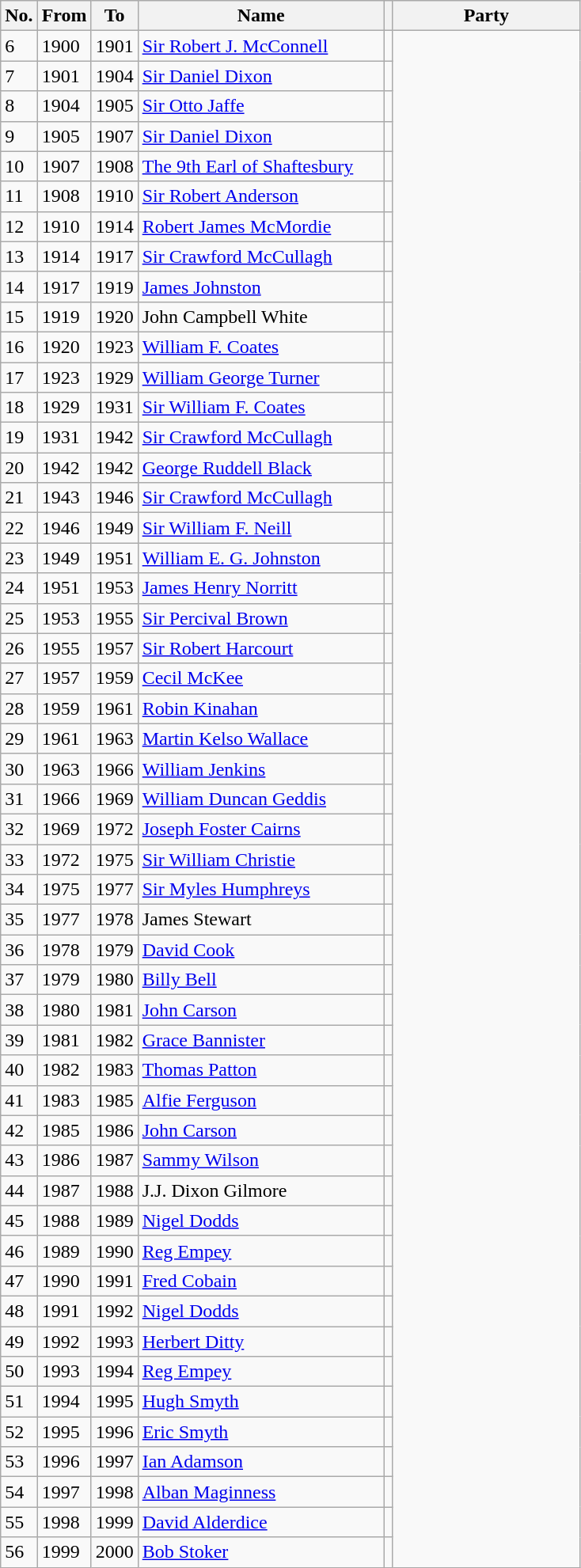<table class="wikitable sortable">
<tr>
<th>No.</th>
<th>From</th>
<th>To</th>
<th scope="col" width="200">Name</th>
<th class="unsortable"></th>
<th scope="col" width="150">Party</th>
</tr>
<tr>
<td>6</td>
<td>1900</td>
<td>1901</td>
<td><a href='#'>Sir Robert J. McConnell</a></td>
<td></td>
</tr>
<tr>
<td>7</td>
<td>1901</td>
<td>1904</td>
<td><a href='#'>Sir Daniel Dixon</a></td>
<td></td>
</tr>
<tr>
<td>8</td>
<td>1904</td>
<td>1905</td>
<td><a href='#'>Sir Otto Jaffe</a></td>
<td></td>
</tr>
<tr>
<td>9</td>
<td>1905</td>
<td>1907</td>
<td><a href='#'>Sir Daniel Dixon</a></td>
<td></td>
</tr>
<tr>
<td>10</td>
<td>1907</td>
<td>1908</td>
<td><a href='#'>The 9th Earl of Shaftesbury</a></td>
<td></td>
</tr>
<tr>
<td>11</td>
<td>1908</td>
<td>1910</td>
<td><a href='#'>Sir Robert Anderson</a></td>
<td></td>
</tr>
<tr>
<td>12</td>
<td>1910</td>
<td>1914</td>
<td><a href='#'>Robert James McMordie</a></td>
<td></td>
</tr>
<tr>
<td>13</td>
<td>1914</td>
<td>1917</td>
<td><a href='#'>Sir Crawford McCullagh</a></td>
<td></td>
</tr>
<tr>
<td>14</td>
<td>1917</td>
<td>1919</td>
<td><a href='#'>James Johnston</a></td>
<td></td>
</tr>
<tr>
<td>15</td>
<td>1919</td>
<td>1920</td>
<td>John Campbell White</td>
<td></td>
</tr>
<tr>
<td>16</td>
<td>1920</td>
<td>1923</td>
<td><a href='#'>William F. Coates</a></td>
<td></td>
</tr>
<tr>
<td>17</td>
<td>1923</td>
<td>1929</td>
<td><a href='#'>William George Turner</a></td>
<td></td>
</tr>
<tr>
<td>18</td>
<td>1929</td>
<td>1931</td>
<td><a href='#'>Sir William F. Coates</a></td>
<td></td>
</tr>
<tr>
<td>19</td>
<td>1931</td>
<td>1942</td>
<td><a href='#'>Sir Crawford McCullagh</a></td>
<td></td>
</tr>
<tr>
<td>20</td>
<td>1942</td>
<td>1942</td>
<td><a href='#'>George Ruddell Black</a></td>
<td></td>
</tr>
<tr>
<td>21</td>
<td>1943</td>
<td>1946</td>
<td><a href='#'>Sir Crawford McCullagh</a></td>
<td></td>
</tr>
<tr>
<td>22</td>
<td>1946</td>
<td>1949</td>
<td><a href='#'>Sir William F. Neill</a></td>
<td></td>
</tr>
<tr>
<td>23</td>
<td>1949</td>
<td>1951</td>
<td><a href='#'>William E. G. Johnston</a></td>
<td></td>
</tr>
<tr>
<td>24</td>
<td>1951</td>
<td>1953</td>
<td><a href='#'>James Henry Norritt</a></td>
<td></td>
</tr>
<tr>
<td>25</td>
<td>1953</td>
<td>1955</td>
<td><a href='#'>Sir Percival Brown</a></td>
<td></td>
</tr>
<tr>
<td>26</td>
<td>1955</td>
<td>1957</td>
<td><a href='#'>Sir Robert Harcourt</a></td>
<td></td>
</tr>
<tr>
<td>27</td>
<td>1957</td>
<td>1959</td>
<td><a href='#'>Cecil McKee</a></td>
<td></td>
</tr>
<tr>
<td>28</td>
<td>1959</td>
<td>1961</td>
<td><a href='#'>Robin Kinahan</a></td>
<td></td>
</tr>
<tr>
<td>29</td>
<td>1961</td>
<td>1963</td>
<td><a href='#'>Martin Kelso Wallace</a></td>
<td></td>
</tr>
<tr>
<td>30</td>
<td>1963</td>
<td>1966</td>
<td><a href='#'>William Jenkins</a></td>
<td></td>
</tr>
<tr>
<td>31</td>
<td>1966</td>
<td>1969</td>
<td><a href='#'>William Duncan Geddis</a></td>
<td></td>
</tr>
<tr>
<td>32</td>
<td>1969</td>
<td>1972</td>
<td><a href='#'>Joseph Foster Cairns</a></td>
<td></td>
</tr>
<tr>
<td>33</td>
<td>1972</td>
<td>1975</td>
<td><a href='#'>Sir William Christie</a></td>
<td></td>
</tr>
<tr>
<td>34</td>
<td>1975</td>
<td>1977</td>
<td><a href='#'>Sir Myles Humphreys</a></td>
<td></td>
</tr>
<tr>
<td>35</td>
<td>1977</td>
<td>1978</td>
<td>James Stewart</td>
<td></td>
</tr>
<tr>
<td>36</td>
<td>1978</td>
<td>1979</td>
<td><a href='#'>David Cook</a></td>
<td></td>
</tr>
<tr>
<td>37</td>
<td>1979</td>
<td>1980</td>
<td><a href='#'>Billy Bell</a></td>
<td></td>
</tr>
<tr>
<td>38</td>
<td>1980</td>
<td>1981</td>
<td><a href='#'>John Carson</a></td>
<td></td>
</tr>
<tr>
<td>39</td>
<td>1981</td>
<td>1982</td>
<td><a href='#'>Grace Bannister</a></td>
<td></td>
</tr>
<tr>
<td>40</td>
<td>1982</td>
<td>1983</td>
<td><a href='#'>Thomas Patton</a></td>
<td></td>
</tr>
<tr>
<td>41</td>
<td>1983</td>
<td>1985</td>
<td><a href='#'>Alfie Ferguson</a></td>
<td></td>
</tr>
<tr>
<td>42</td>
<td>1985</td>
<td>1986</td>
<td><a href='#'>John Carson</a></td>
<td></td>
</tr>
<tr>
<td>43</td>
<td>1986</td>
<td>1987</td>
<td><a href='#'>Sammy Wilson</a></td>
<td></td>
</tr>
<tr>
<td>44</td>
<td>1987</td>
<td>1988</td>
<td>J.J. Dixon Gilmore</td>
<td></td>
</tr>
<tr>
<td>45</td>
<td>1988</td>
<td>1989</td>
<td><a href='#'>Nigel Dodds</a></td>
<td></td>
</tr>
<tr>
<td>46</td>
<td>1989</td>
<td>1990</td>
<td><a href='#'>Reg Empey</a></td>
<td></td>
</tr>
<tr>
<td>47</td>
<td>1990</td>
<td>1991</td>
<td><a href='#'>Fred Cobain</a></td>
<td></td>
</tr>
<tr>
<td>48</td>
<td>1991</td>
<td>1992</td>
<td><a href='#'>Nigel Dodds</a></td>
<td></td>
</tr>
<tr>
<td>49</td>
<td>1992</td>
<td>1993</td>
<td><a href='#'>Herbert Ditty</a></td>
<td></td>
</tr>
<tr>
<td>50</td>
<td>1993</td>
<td>1994</td>
<td><a href='#'>Reg Empey</a></td>
<td></td>
</tr>
<tr>
<td>51</td>
<td>1994</td>
<td>1995</td>
<td><a href='#'>Hugh Smyth</a></td>
<td></td>
</tr>
<tr>
<td>52</td>
<td>1995</td>
<td>1996</td>
<td><a href='#'>Eric Smyth</a></td>
<td></td>
</tr>
<tr>
<td>53</td>
<td>1996</td>
<td>1997</td>
<td><a href='#'>Ian Adamson</a></td>
<td></td>
</tr>
<tr>
<td>54</td>
<td>1997</td>
<td>1998</td>
<td><a href='#'>Alban Maginness</a></td>
<td></td>
</tr>
<tr>
<td>55</td>
<td>1998</td>
<td>1999</td>
<td><a href='#'>David Alderdice</a></td>
<td></td>
</tr>
<tr>
<td>56</td>
<td>1999</td>
<td>2000</td>
<td><a href='#'>Bob Stoker</a></td>
<td></td>
</tr>
</table>
